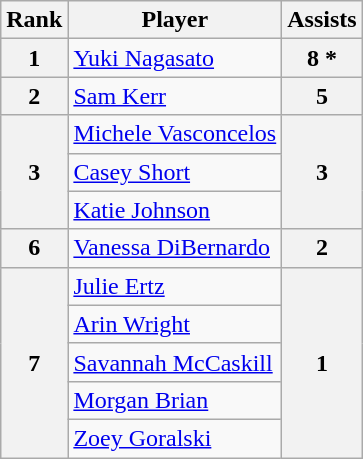<table class="wikitable" style="text-align: left;">
<tr>
<th>Rank</th>
<th>Player</th>
<th>Assists</th>
</tr>
<tr>
<th>1</th>
<td> <a href='#'>Yuki Nagasato</a></td>
<th>8 *</th>
</tr>
<tr>
<th>2</th>
<td> <a href='#'>Sam Kerr</a></td>
<th>5</th>
</tr>
<tr>
<th rowspan=3>3</th>
<td> <a href='#'>Michele Vasconcelos</a></td>
<th rowspan=3>3</th>
</tr>
<tr>
<td> <a href='#'>Casey Short</a></td>
</tr>
<tr>
<td> <a href='#'>Katie Johnson</a></td>
</tr>
<tr>
<th>6</th>
<td> <a href='#'>Vanessa DiBernardo</a></td>
<th>2</th>
</tr>
<tr>
<th rowspan=5>7</th>
<td> <a href='#'>Julie Ertz</a></td>
<th rowspan=5>1</th>
</tr>
<tr>
<td> <a href='#'>Arin Wright</a></td>
</tr>
<tr>
<td> <a href='#'>Savannah McCaskill</a></td>
</tr>
<tr>
<td> <a href='#'>Morgan Brian</a></td>
</tr>
<tr>
<td> <a href='#'>Zoey Goralski</a></td>
</tr>
</table>
